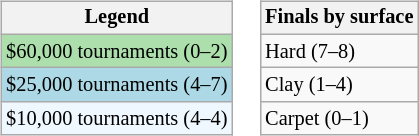<table>
<tr valign=top>
<td><br><table class=wikitable style="font-size:85%">
<tr>
<th>Legend</th>
</tr>
<tr style="background:#addfad;">
<td>$60,000 tournaments (0–2)</td>
</tr>
<tr style="background:lightblue;">
<td>$25,000 tournaments (4–7)</td>
</tr>
<tr style="background:#f0f8ff;">
<td>$10,000 tournaments (4–4)</td>
</tr>
</table>
</td>
<td><br><table class=wikitable style="font-size:85%">
<tr>
<th>Finals by surface</th>
</tr>
<tr>
<td>Hard (7–8)</td>
</tr>
<tr>
<td>Clay (1–4)</td>
</tr>
<tr>
<td>Carpet (0–1)</td>
</tr>
</table>
</td>
</tr>
</table>
